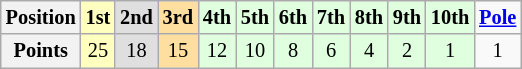<table class="wikitable" style="font-size:85%; text-align:center;">
<tr>
<th>Position</th>
<td style="background:#ffffbf;"><strong>1st</strong></td>
<td style="background:#dfdfdf;"><strong>2nd</strong></td>
<td style="background:#ffdf9f;"><strong>3rd</strong></td>
<td style="background:#dfffdf;"><strong>4th</strong></td>
<td style="background:#dfffdf;"><strong>5th</strong></td>
<td style="background:#dfffdf;"><strong>6th</strong></td>
<td style="background:#dfffdf;"><strong>7th</strong></td>
<td style="background:#dfffdf;"><strong>8th</strong></td>
<td style="background:#dfffdf;"><strong>9th</strong></td>
<td style="background:#dfffdf;"><strong>10th</strong></td>
<td><strong><a href='#'>Pole</a></strong></td>
</tr>
<tr>
<th>Points</th>
<td style="background:#ffffbf;">25</td>
<td style="background:#dfdfdf;">18</td>
<td style="background:#ffdf9f;">15</td>
<td style="background:#dfffdf;">12</td>
<td style="background:#dfffdf;">10</td>
<td style="background:#dfffdf;">8</td>
<td style="background:#dfffdf;">6</td>
<td style="background:#dfffdf;">4</td>
<td style="background:#dfffdf;">2</td>
<td style="background:#dfffdf;">1</td>
<td>1</td>
</tr>
</table>
